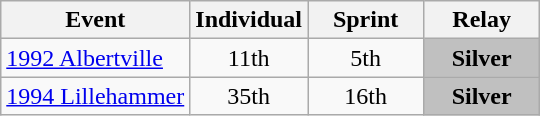<table class="wikitable" style="text-align: center;">
<tr ">
<th>Event</th>
<th style="width:70px;">Individual</th>
<th style="width:70px;">Sprint</th>
<th style="width:70px;">Relay</th>
</tr>
<tr>
<td align=left> <a href='#'>1992 Albertville</a></td>
<td>11th</td>
<td>5th</td>
<td style="background:silver;"><strong>Silver</strong></td>
</tr>
<tr>
<td align=left> <a href='#'>1994 Lillehammer</a></td>
<td>35th</td>
<td>16th</td>
<td style="background:silver;"><strong>Silver</strong></td>
</tr>
</table>
